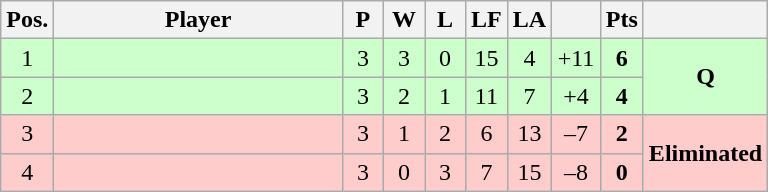<table class="wikitable" style="text-align:center; margin: 1em auto 1em auto, align:left">
<tr>
<th width=20>Pos.</th>
<th width=185>Player</th>
<th width=20>P</th>
<th width=20>W</th>
<th width=20>L</th>
<th width=20>LF</th>
<th width=20>LA</th>
<th width=25></th>
<th width=20>Pts</th>
<th width=70></th>
</tr>
<tr style="background:#CCFFCC;">
<td>1</td>
<td style="text-align:left"></td>
<td>3</td>
<td>3</td>
<td>0</td>
<td>15</td>
<td>4</td>
<td>+11</td>
<td><strong>6</strong></td>
<td rowspan=2><strong>Q</strong></td>
</tr>
<tr style="background:#CCFFCC;">
<td>2</td>
<td style="text-align:left"></td>
<td>3</td>
<td>2</td>
<td>1</td>
<td>11</td>
<td>7</td>
<td>+4</td>
<td><strong>4</strong></td>
</tr>
<tr style="background:#FFccCC;">
<td>3</td>
<td style="text-align:left"></td>
<td>3</td>
<td>1</td>
<td>2</td>
<td>6</td>
<td>13</td>
<td>–7</td>
<td><strong>2</strong></td>
<td rowspan=2><strong>Eliminated</strong></td>
</tr>
<tr style="background:#FFccCC;">
<td>4</td>
<td style="text-align:left"></td>
<td>3</td>
<td>0</td>
<td>3</td>
<td>7</td>
<td>15</td>
<td>–8</td>
<td><strong>0</strong></td>
</tr>
</table>
